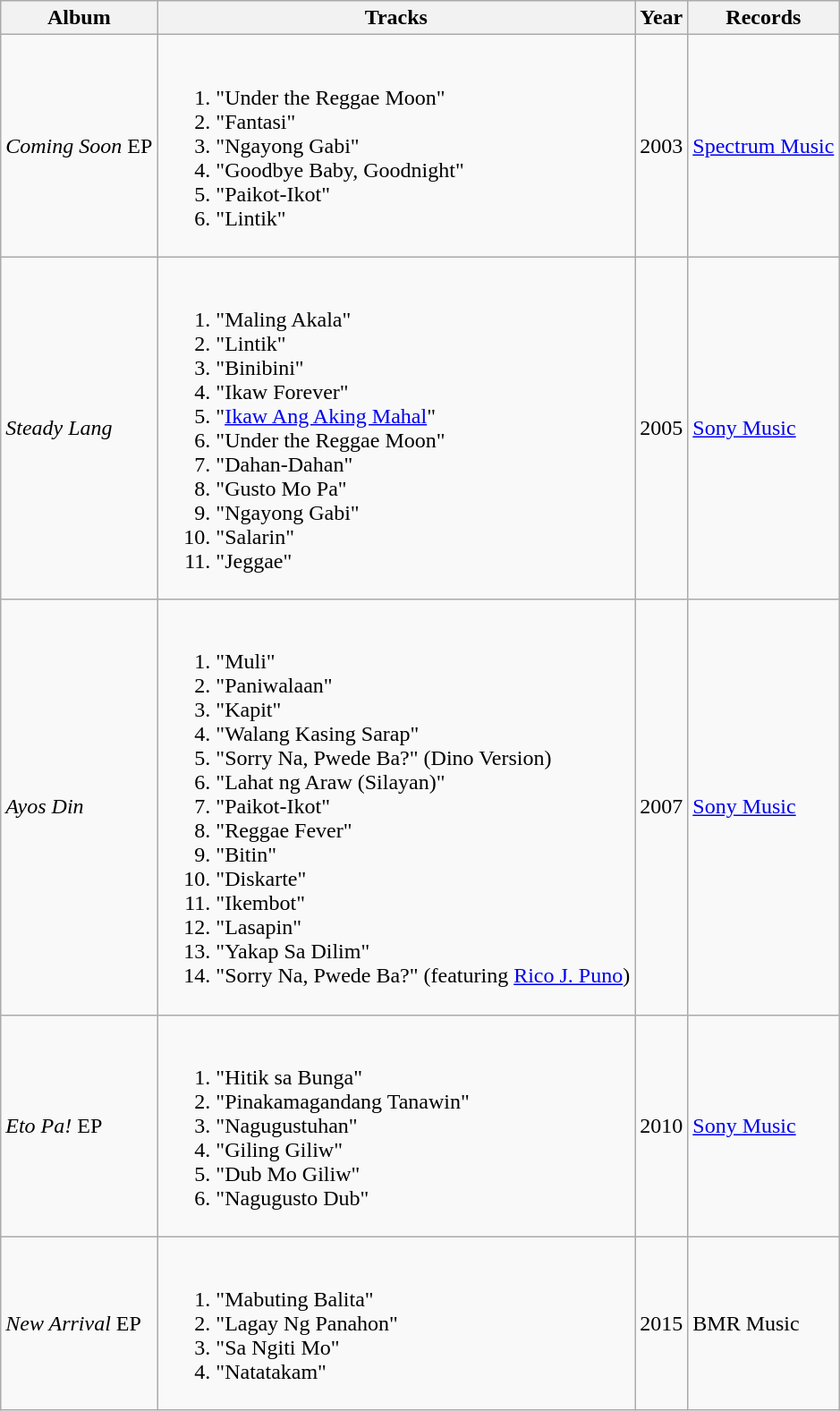<table class="wikitable">
<tr>
<th>Album</th>
<th>Tracks</th>
<th>Year</th>
<th>Records</th>
</tr>
<tr>
<td><em>Coming Soon</em> EP</td>
<td><br><ol><li>"Under the Reggae Moon"</li><li>"Fantasi"</li><li>"Ngayong Gabi"</li><li>"Goodbye Baby, Goodnight"</li><li>"Paikot-Ikot"</li><li>"Lintik"</li></ol></td>
<td>2003</td>
<td><a href='#'>Spectrum Music</a></td>
</tr>
<tr>
<td><em>Steady Lang</em></td>
<td><br><ol><li>"Maling Akala"</li><li>"Lintik"</li><li>"Binibini"</li><li>"Ikaw Forever"</li><li>"<a href='#'>Ikaw Ang Aking Mahal</a>"</li><li>"Under the Reggae Moon"</li><li>"Dahan-Dahan"</li><li>"Gusto Mo Pa"</li><li>"Ngayong Gabi"</li><li>"Salarin"</li><li>"Jeggae"</li></ol></td>
<td>2005</td>
<td><a href='#'>Sony Music</a></td>
</tr>
<tr>
<td><em>Ayos Din</em></td>
<td><br><ol><li>"Muli"</li><li>"Paniwalaan"</li><li>"Kapit"</li><li>"Walang Kasing Sarap"</li><li>"Sorry Na, Pwede Ba?" (Dino Version)</li><li>"Lahat ng Araw (Silayan)"</li><li>"Paikot-Ikot"</li><li>"Reggae Fever"</li><li>"Bitin"</li><li>"Diskarte"</li><li>"Ikembot"</li><li>"Lasapin"</li><li>"Yakap Sa Dilim"</li><li>"Sorry Na, Pwede Ba?" (featuring <a href='#'>Rico J. Puno</a>)</li></ol></td>
<td>2007</td>
<td><a href='#'>Sony Music</a></td>
</tr>
<tr>
<td><em>Eto Pa!</em> EP</td>
<td><br><ol><li>"Hitik sa Bunga"</li><li>"Pinakamagandang Tanawin"</li><li>"Nagugustuhan"</li><li>"Giling Giliw"</li><li>"Dub Mo Giliw"</li><li>"Nagugusto Dub"</li></ol></td>
<td>2010</td>
<td><a href='#'>Sony Music</a></td>
</tr>
<tr>
<td><em>New Arrival</em> EP</td>
<td><br><ol><li>"Mabuting Balita"</li><li>"Lagay Ng Panahon"</li><li>"Sa Ngiti Mo"</li><li>"Natatakam"</li></ol></td>
<td>2015</td>
<td>BMR Music</td>
</tr>
</table>
